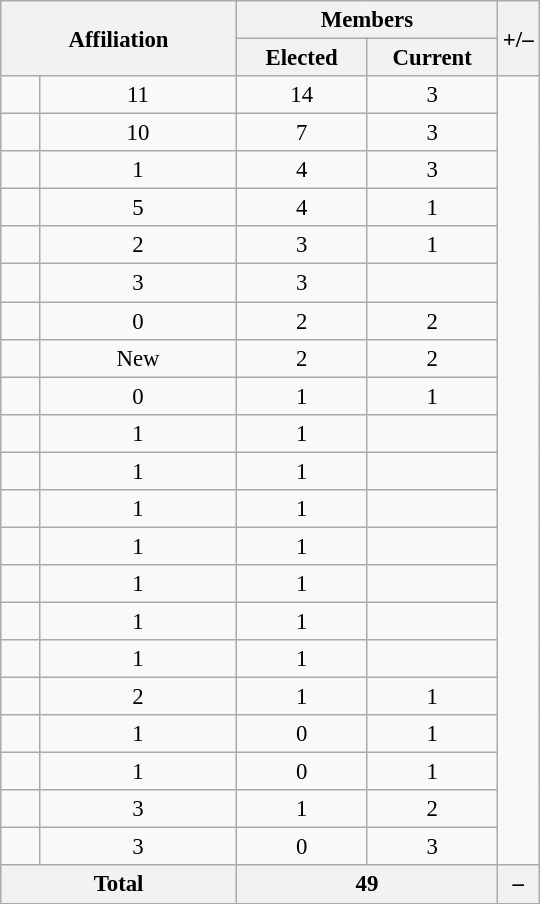<table class="wikitable" border="1" style="font-size: 95%; text-align: center;">
<tr>
<th colspan="2" rowspan="2" class=unsortable style="text-align: center; vertical-align: middle; width: 150px;">Affiliation</th>
<th colspan="2" style="vertical-align: top;">Members</th>
<th rowspan="2">+/–</th>
</tr>
<tr>
<th data-sort-type=number style="width: 80px;"><strong>Elected</strong></th>
<th style="width: 80px;">Current</th>
</tr>
<tr>
<td></td>
<td>11</td>
<td>14</td>
<td>3</td>
</tr>
<tr>
<td></td>
<td>10</td>
<td>7</td>
<td>3</td>
</tr>
<tr>
<td></td>
<td>1</td>
<td>4</td>
<td>3</td>
</tr>
<tr>
<td></td>
<td>5</td>
<td>4</td>
<td>1</td>
</tr>
<tr>
<td></td>
<td>2</td>
<td>3</td>
<td><strong></strong>1</td>
</tr>
<tr>
<td></td>
<td>3</td>
<td>3</td>
<td></td>
</tr>
<tr>
<td></td>
<td>0</td>
<td>2</td>
<td>2</td>
</tr>
<tr>
<td></td>
<td>New</td>
<td>2</td>
<td>2</td>
</tr>
<tr>
<td></td>
<td>0</td>
<td>1</td>
<td>1</td>
</tr>
<tr>
<td></td>
<td>1</td>
<td>1</td>
<td></td>
</tr>
<tr>
<td></td>
<td>1</td>
<td>1</td>
<td></td>
</tr>
<tr>
<td></td>
<td>1</td>
<td>1</td>
<td></td>
</tr>
<tr>
<td></td>
<td>1</td>
<td>1</td>
<td></td>
</tr>
<tr>
<td></td>
<td>1</td>
<td>1</td>
<td></td>
</tr>
<tr>
<td></td>
<td>1</td>
<td>1</td>
<td></td>
</tr>
<tr>
<td></td>
<td>1</td>
<td>1</td>
<td></td>
</tr>
<tr>
<td></td>
<td>2</td>
<td>1</td>
<td>1</td>
</tr>
<tr>
<td></td>
<td>1</td>
<td>0</td>
<td>1</td>
</tr>
<tr>
<td></td>
<td>1</td>
<td>0</td>
<td>1</td>
</tr>
<tr>
<td></td>
<td>3</td>
<td>1</td>
<td>2</td>
</tr>
<tr>
<td></td>
<td>3</td>
<td>0</td>
<td>3</td>
</tr>
<tr>
<th colspan="2">Total</th>
<th colspan="2">49</th>
<th>–</th>
</tr>
</table>
